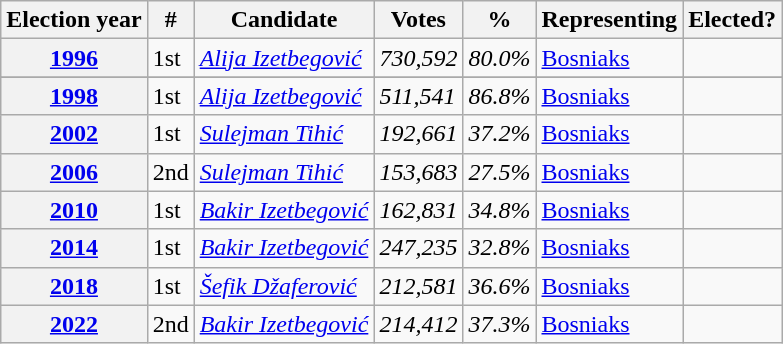<table class="wikitable">
<tr>
<th>Election year</th>
<th>#</th>
<th>Candidate</th>
<th>Votes</th>
<th>%</th>
<th>Representing</th>
<th>Elected?</th>
</tr>
<tr>
<th><a href='#'>1996</a></th>
<td>1st</td>
<td><em><a href='#'>Alija Izetbegović</a></em></td>
<td><em>730,592</em></td>
<td><em>80.0%</em></td>
<td><a href='#'>Bosniaks</a></td>
<td></td>
</tr>
<tr>
</tr>
<tr>
<th><a href='#'>1998</a></th>
<td>1st</td>
<td><em><a href='#'>Alija Izetbegović</a></em></td>
<td><em>511,541</em></td>
<td><em>86.8%</em></td>
<td><a href='#'>Bosniaks</a></td>
<td></td>
</tr>
<tr>
<th><a href='#'>2002</a></th>
<td>1st</td>
<td><em><a href='#'>Sulejman Tihić</a></em></td>
<td><em>192,661</em></td>
<td><em>37.2%</em></td>
<td><a href='#'>Bosniaks</a></td>
<td></td>
</tr>
<tr>
<th><a href='#'>2006</a></th>
<td>2nd</td>
<td><em><a href='#'>Sulejman Tihić</a></em></td>
<td><em>153,683</em></td>
<td><em>27.5%</em></td>
<td><a href='#'>Bosniaks</a></td>
<td></td>
</tr>
<tr>
<th><a href='#'>2010</a></th>
<td>1st</td>
<td><em><a href='#'>Bakir Izetbegović</a></em></td>
<td><em>162,831</em></td>
<td><em>34.8%</em></td>
<td><a href='#'>Bosniaks</a></td>
<td></td>
</tr>
<tr>
<th><a href='#'>2014</a></th>
<td>1st</td>
<td><em><a href='#'>Bakir Izetbegović</a></em></td>
<td><em>247,235</em></td>
<td><em>32.8%</em></td>
<td><a href='#'>Bosniaks</a></td>
<td></td>
</tr>
<tr>
<th><a href='#'>2018</a></th>
<td>1st</td>
<td><em><a href='#'>Šefik Džaferović</a></em></td>
<td><em>212,581</em></td>
<td><em>36.6%</em></td>
<td><a href='#'>Bosniaks</a></td>
<td></td>
</tr>
<tr>
<th><a href='#'>2022</a></th>
<td>2nd</td>
<td><em><a href='#'>Bakir Izetbegović</a></em></td>
<td><em>214,412</em></td>
<td><em>37.3%</em></td>
<td><a href='#'>Bosniaks</a></td>
<td></td>
</tr>
</table>
